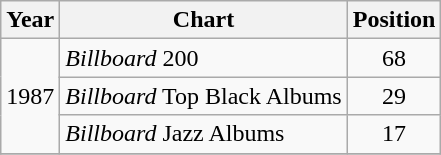<table class="wikitable">
<tr>
<th>Year</th>
<th>Chart</th>
<th>Position</th>
</tr>
<tr>
<td rowspan="3">1987</td>
<td><em>Billboard</em> 200</td>
<td align="center">68</td>
</tr>
<tr>
<td><em>Billboard</em> Top Black Albums</td>
<td align="center">29</td>
</tr>
<tr>
<td><em>Billboard</em> Jazz Albums</td>
<td align="center">17</td>
</tr>
<tr>
</tr>
</table>
